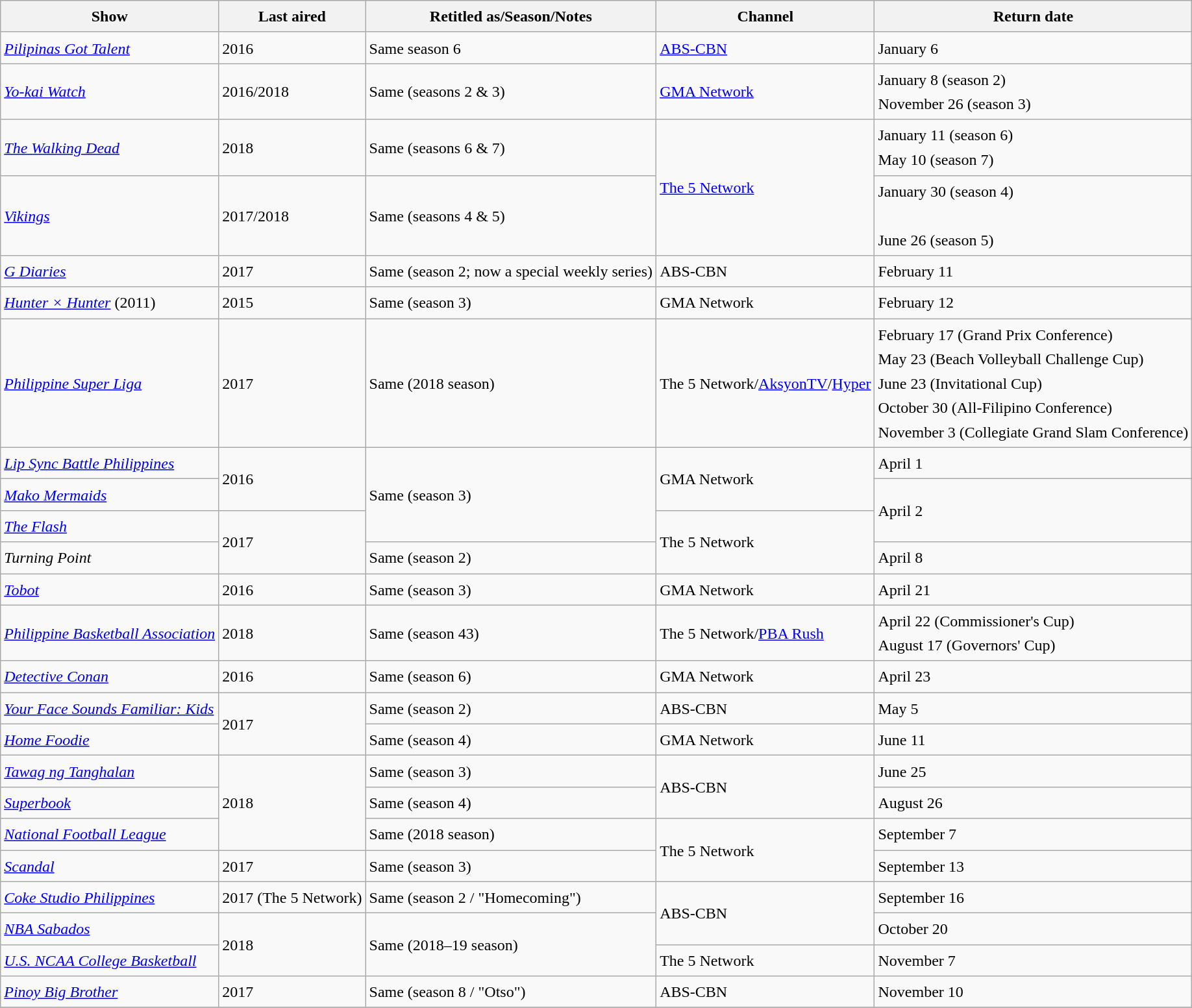<table class="wikitable" style="text-align:left; line-height:25px; width:auto;"|>
<tr>
<th>Show</th>
<th>Last aired</th>
<th>Retitled as/Season/Notes</th>
<th>Channel</th>
<th>Return date</th>
</tr>
<tr>
<td><em><a href='#'>Pilipinas Got Talent</a></em></td>
<td>2016</td>
<td>Same season 6</td>
<td><a href='#'>ABS-CBN</a></td>
<td>January 6</td>
</tr>
<tr>
<td><em><a href='#'>Yo-kai Watch</a></em></td>
<td>2016/2018</td>
<td>Same (seasons 2 & 3)</td>
<td><a href='#'>GMA Network</a></td>
<td>January 8 (season 2)<br> November 26 (season 3)</td>
</tr>
<tr>
<td><em><a href='#'>The Walking Dead</a></em></td>
<td>2018</td>
<td>Same (seasons 6 & 7)</td>
<td rowspan="2"><a href='#'>The 5 Network</a></td>
<td>January 11 (season 6)<br> May 10 (season 7)</td>
</tr>
<tr>
<td><em><a href='#'>Vikings</a></em></td>
<td>2017/2018</td>
<td>Same (seasons 4 & 5)</td>
<td>January 30 (season 4)<br><br> June 26 (season 5)</td>
</tr>
<tr>
<td><em><a href='#'>G Diaries</a></em></td>
<td>2017</td>
<td>Same (season 2; now a special weekly series)</td>
<td>ABS-CBN</td>
<td>February 11</td>
</tr>
<tr>
<td><em><a href='#'>Hunter × Hunter</a></em> (2011)</td>
<td>2015</td>
<td>Same (season 3)</td>
<td>GMA Network</td>
<td>February 12</td>
</tr>
<tr>
<td><em><a href='#'>Philippine Super Liga</a></em></td>
<td>2017</td>
<td>Same (2018 season)</td>
<td>The 5 Network/<a href='#'>AksyonTV</a>/<a href='#'>Hyper</a></td>
<td>February 17 (Grand Prix Conference) <br> May 23 (Beach Volleyball Challenge Cup) <br> June 23 (Invitational Cup) <br> October 30 (All-Filipino Conference) <br> November 3 (Collegiate Grand Slam Conference)</td>
</tr>
<tr>
<td><em><a href='#'>Lip Sync Battle Philippines</a></em></td>
<td rowspan="2">2016</td>
<td rowspan="3">Same (season 3)</td>
<td rowspan="2">GMA Network</td>
<td>April 1</td>
</tr>
<tr>
<td><em><a href='#'>Mako Mermaids</a></em></td>
<td rowspan="2">April 2</td>
</tr>
<tr>
<td><em><a href='#'>The Flash</a></em></td>
<td rowspan="2">2017</td>
<td rowspan="2">The 5 Network</td>
</tr>
<tr>
<td><em>Turning Point</em></td>
<td>Same (season 2)</td>
<td>April 8</td>
</tr>
<tr>
<td><em><a href='#'>Tobot</a></em></td>
<td>2016</td>
<td>Same (season 3)</td>
<td>GMA Network</td>
<td>April 21</td>
</tr>
<tr>
<td><em><a href='#'>Philippine Basketball Association</a></em></td>
<td>2018</td>
<td>Same (season 43)</td>
<td>The 5 Network/<a href='#'>PBA Rush</a></td>
<td>April 22 (Commissioner's Cup) <br> August 17 (Governors' Cup)</td>
</tr>
<tr>
<td><em><a href='#'>Detective Conan</a></em></td>
<td>2016</td>
<td>Same (season 6)</td>
<td>GMA Network</td>
<td>April 23</td>
</tr>
<tr>
<td><em><a href='#'>Your Face Sounds Familiar: Kids</a></em></td>
<td rowspan="2">2017</td>
<td>Same (season 2)</td>
<td>ABS-CBN</td>
<td>May 5</td>
</tr>
<tr>
<td><em><a href='#'>Home Foodie</a></em></td>
<td>Same (season 4)</td>
<td>GMA Network</td>
<td>June 11</td>
</tr>
<tr>
<td><em><a href='#'>Tawag ng Tanghalan</a></em></td>
<td rowspan="3">2018</td>
<td>Same (season 3)</td>
<td rowspan="2">ABS-CBN</td>
<td>June 25</td>
</tr>
<tr>
<td><em> <a href='#'>Superbook</a></em></td>
<td>Same (season 4)</td>
<td>August 26</td>
</tr>
<tr>
<td><em><a href='#'>National Football League</a></em></td>
<td>Same (2018 season)</td>
<td rowspan="2">The 5 Network</td>
<td>September 7</td>
</tr>
<tr>
<td><em><a href='#'>Scandal</a></em></td>
<td>2017</td>
<td>Same (season 3)</td>
<td>September 13</td>
</tr>
<tr>
<td><em><a href='#'>Coke Studio Philippines</a></em></td>
<td>2017 (The 5 Network)</td>
<td>Same (season 2 / "Homecoming")</td>
<td rowspan="2">ABS-CBN</td>
<td>September 16</td>
</tr>
<tr>
<td><em><a href='#'>NBA Sabados</a></em></td>
<td rowspan="2">2018</td>
<td rowspan="2">Same (2018–19 season)</td>
<td>October 20</td>
</tr>
<tr>
<td><em><a href='#'>U.S. NCAA College Basketball</a></em></td>
<td>The 5 Network</td>
<td>November 7</td>
</tr>
<tr>
<td><em><a href='#'>Pinoy Big Brother</a></em></td>
<td>2017</td>
<td>Same (season 8 / "Otso")</td>
<td>ABS-CBN</td>
<td>November 10</td>
</tr>
<tr>
</tr>
</table>
